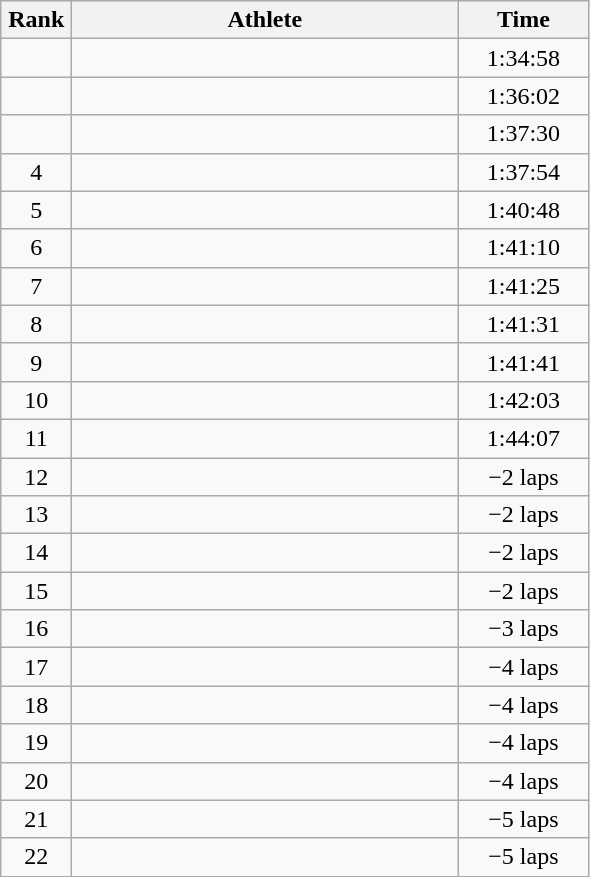<table class=wikitable style="text-align:center">
<tr>
<th width=40>Rank</th>
<th width=250>Athlete</th>
<th width=80>Time</th>
</tr>
<tr>
<td></td>
<td align=left></td>
<td>1:34:58</td>
</tr>
<tr>
<td></td>
<td align=left></td>
<td>1:36:02</td>
</tr>
<tr>
<td></td>
<td align=left></td>
<td>1:37:30</td>
</tr>
<tr>
<td>4</td>
<td align=left></td>
<td>1:37:54</td>
</tr>
<tr>
<td>5</td>
<td align=left></td>
<td>1:40:48</td>
</tr>
<tr>
<td>6</td>
<td align=left></td>
<td>1:41:10</td>
</tr>
<tr>
<td>7</td>
<td align=left></td>
<td>1:41:25</td>
</tr>
<tr>
<td>8</td>
<td align=left></td>
<td>1:41:31</td>
</tr>
<tr>
<td>9</td>
<td align=left></td>
<td>1:41:41</td>
</tr>
<tr>
<td>10</td>
<td align=left></td>
<td>1:42:03</td>
</tr>
<tr>
<td>11</td>
<td align=left></td>
<td>1:44:07</td>
</tr>
<tr>
<td>12</td>
<td align=left></td>
<td>−2 laps</td>
</tr>
<tr>
<td>13</td>
<td align=left></td>
<td>−2 laps</td>
</tr>
<tr>
<td>14</td>
<td align=left></td>
<td>−2 laps</td>
</tr>
<tr>
<td>15</td>
<td align=left></td>
<td>−2 laps</td>
</tr>
<tr>
<td>16</td>
<td align=left></td>
<td>−3 laps</td>
</tr>
<tr>
<td>17</td>
<td align=left></td>
<td>−4 laps</td>
</tr>
<tr>
<td>18</td>
<td align=left></td>
<td>−4 laps</td>
</tr>
<tr>
<td>19</td>
<td align=left></td>
<td>−4 laps</td>
</tr>
<tr>
<td>20</td>
<td align=left></td>
<td>−4 laps</td>
</tr>
<tr>
<td>21</td>
<td align=left></td>
<td>−5 laps</td>
</tr>
<tr>
<td>22</td>
<td align=left></td>
<td>−5 laps</td>
</tr>
</table>
